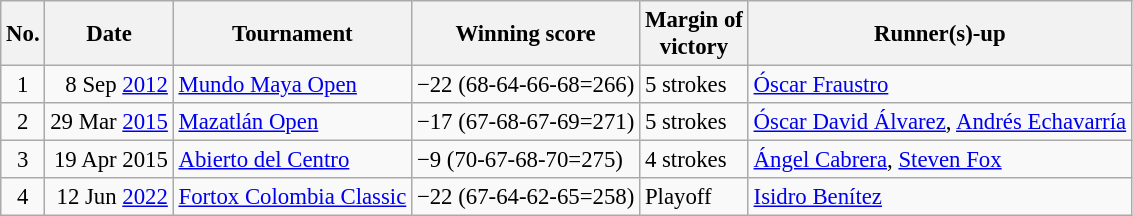<table class="wikitable" style="font-size:95%;">
<tr>
<th>No.</th>
<th>Date</th>
<th>Tournament</th>
<th>Winning score</th>
<th>Margin of<br>victory</th>
<th>Runner(s)-up</th>
</tr>
<tr>
<td align=center>1</td>
<td align=right>8 Sep <a href='#'>2012</a></td>
<td><a href='#'>Mundo Maya Open</a></td>
<td>−22 (68-64-66-68=266)</td>
<td>5 strokes</td>
<td> <a href='#'>Óscar Fraustro</a></td>
</tr>
<tr>
<td align=center>2</td>
<td align=right>29 Mar <a href='#'>2015</a></td>
<td><a href='#'>Mazatlán Open</a></td>
<td>−17 (67-68-67-69=271)</td>
<td>5 strokes</td>
<td> <a href='#'>Óscar David Álvarez</a>,  <a href='#'>Andrés Echavarría</a></td>
</tr>
<tr>
<td align=center>3</td>
<td align=right>19 Apr 2015</td>
<td><a href='#'>Abierto del Centro</a></td>
<td>−9 (70-67-68-70=275)</td>
<td>4 strokes</td>
<td> <a href='#'>Ángel Cabrera</a>,  <a href='#'>Steven Fox</a></td>
</tr>
<tr>
<td align=center>4</td>
<td align=right>12 Jun <a href='#'>2022</a></td>
<td><a href='#'>Fortox Colombia Classic</a></td>
<td>−22 (67-64-62-65=258)</td>
<td>Playoff</td>
<td> <a href='#'>Isidro Benítez</a></td>
</tr>
</table>
